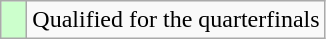<table class="wikitable">
<tr>
<td width=10px bgcolor="#ccffcc"></td>
<td>Qualified for the quarterfinals</td>
</tr>
</table>
